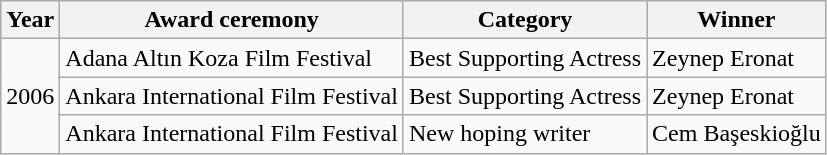<table class="wikitable">
<tr>
<th>Year</th>
<th>Award ceremony</th>
<th>Category</th>
<th>Winner</th>
</tr>
<tr>
<td rowspan="3">2006</td>
<td>Adana Altın Koza Film Festival</td>
<td>Best Supporting Actress</td>
<td>Zeynep Eronat</td>
</tr>
<tr>
<td>Ankara International Film Festival</td>
<td>Best Supporting Actress</td>
<td>Zeynep Eronat</td>
</tr>
<tr>
<td>Ankara International Film Festival</td>
<td>New hoping writer</td>
<td>Cem Başeskioğlu</td>
</tr>
</table>
